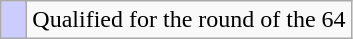<table class=wikitable>
<tr>
<td width=10px style="background-color:#ccccff;"></td>
<td>Qualified for the round of the 64</td>
</tr>
</table>
